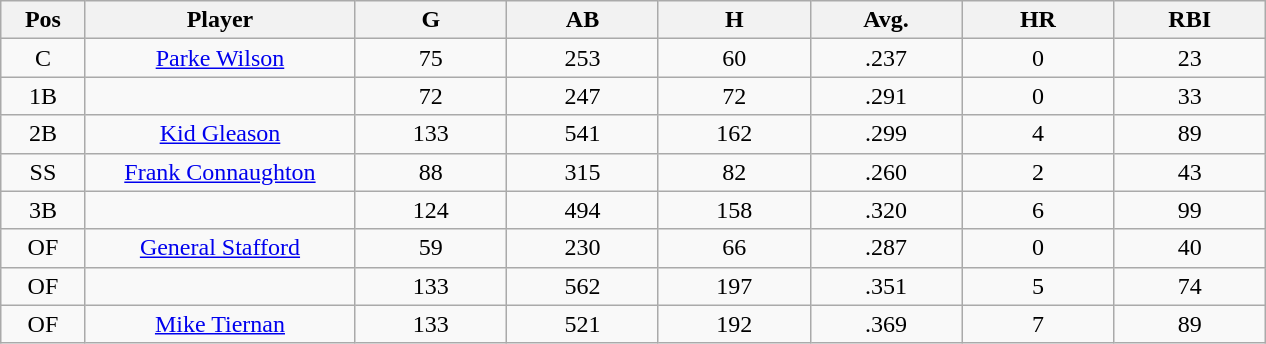<table class="wikitable sortable">
<tr>
<th bgcolor="#DDDDFF" width="5%">Pos</th>
<th bgcolor="#DDDDFF" width="16%">Player</th>
<th bgcolor="#DDDDFF" width="9%">G</th>
<th bgcolor="#DDDDFF" width="9%">AB</th>
<th bgcolor="#DDDDFF" width="9%">H</th>
<th bgcolor="#DDDDFF" width="9%">Avg.</th>
<th bgcolor="#DDDDFF" width="9%">HR</th>
<th bgcolor="#DDDDFF" width="9%">RBI</th>
</tr>
<tr align="center">
<td>C</td>
<td><a href='#'>Parke Wilson</a></td>
<td>75</td>
<td>253</td>
<td>60</td>
<td>.237</td>
<td>0</td>
<td>23</td>
</tr>
<tr align=center>
<td>1B</td>
<td></td>
<td>72</td>
<td>247</td>
<td>72</td>
<td>.291</td>
<td>0</td>
<td>33</td>
</tr>
<tr align="center">
<td>2B</td>
<td><a href='#'>Kid Gleason</a></td>
<td>133</td>
<td>541</td>
<td>162</td>
<td>.299</td>
<td>4</td>
<td>89</td>
</tr>
<tr align=center>
<td>SS</td>
<td><a href='#'>Frank Connaughton</a></td>
<td>88</td>
<td>315</td>
<td>82</td>
<td>.260</td>
<td>2</td>
<td>43</td>
</tr>
<tr align=center>
<td>3B</td>
<td></td>
<td>124</td>
<td>494</td>
<td>158</td>
<td>.320</td>
<td>6</td>
<td>99</td>
</tr>
<tr align="center">
<td>OF</td>
<td><a href='#'>General Stafford</a></td>
<td>59</td>
<td>230</td>
<td>66</td>
<td>.287</td>
<td>0</td>
<td>40</td>
</tr>
<tr align=center>
<td>OF</td>
<td></td>
<td>133</td>
<td>562</td>
<td>197</td>
<td>.351</td>
<td>5</td>
<td>74</td>
</tr>
<tr align=center>
<td>OF</td>
<td><a href='#'>Mike Tiernan</a></td>
<td>133</td>
<td>521</td>
<td>192</td>
<td>.369</td>
<td>7</td>
<td>89</td>
</tr>
</table>
